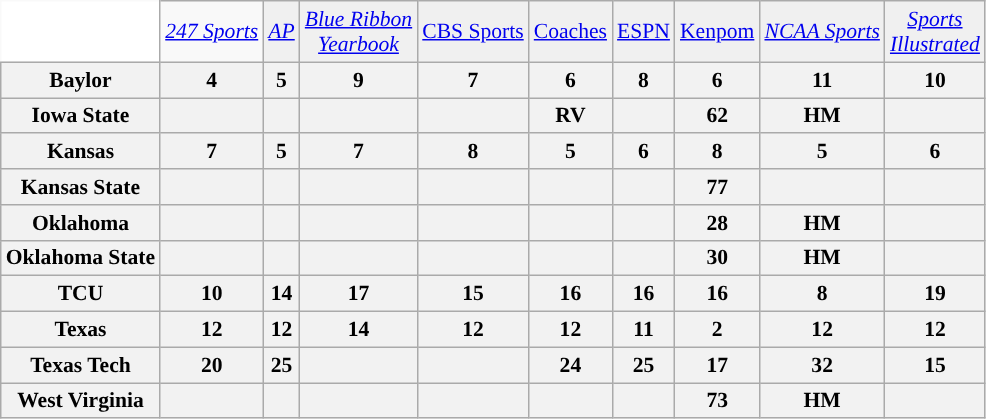<table class="wikitable" style="white-space:nowrap; font-size:90%;">
<tr>
<td style="background:white; border-top-style:hidden; border-left-style:hidden;"></td>
<td><em><a href='#'>247 Sports</a></em></td>
<td align="center" style="background:#f0f0f0;"><em><a href='#'>AP</a></em></td>
<td align="center" style="background:#f0f0f0;"><em><a href='#'>Blue Ribbon<br>Yearbook</a></em></td>
<td align="center" style="background:#f0f0f0;"><a href='#'>CBS Sports</a></td>
<td align="center" style="background:#f0f0f0;"><a href='#'>Coaches</a></td>
<td align="center" style="background:#f0f0f0;"><a href='#'>ESPN</a></td>
<td align="center" style="background:#f0f0f0;"><a href='#'>Kenpom</a></td>
<td align="center" style="background:#f0f0f0;"><a href='#'><em>NCAA Sports</em></a></td>
<td align="center" style="background:#f0f0f0;"><em><a href='#'>Sports<br>Illustrated</a></em></td>
</tr>
<tr style="text-align:center;">
<th>Baylor</th>
<th>4</th>
<th>5</th>
<th>9</th>
<th>7</th>
<th>6</th>
<th>8</th>
<th>6</th>
<th>11</th>
<th>10</th>
</tr>
<tr style="text-align:center;">
<th>Iowa State</th>
<th></th>
<th></th>
<th></th>
<th></th>
<th>RV</th>
<th></th>
<th>62</th>
<th>HM</th>
<th></th>
</tr>
<tr style="text-align:center;">
<th>Kansas</th>
<th>7</th>
<th>5</th>
<th>7</th>
<th>8</th>
<th>5</th>
<th>6</th>
<th>8</th>
<th>5</th>
<th>6</th>
</tr>
<tr style="text-align:center;">
<th>Kansas State</th>
<th></th>
<th></th>
<th></th>
<th></th>
<th></th>
<th></th>
<th>77</th>
<th></th>
<th></th>
</tr>
<tr style="text-align:center;">
<th>Oklahoma</th>
<th></th>
<th></th>
<th></th>
<th></th>
<th></th>
<th></th>
<th>28</th>
<th>HM</th>
<th></th>
</tr>
<tr style="text-align:center;">
<th>Oklahoma State</th>
<th></th>
<th></th>
<th></th>
<th></th>
<th></th>
<th></th>
<th>30</th>
<th>HM</th>
<th></th>
</tr>
<tr style="text-align:center;">
<th>TCU</th>
<th>10</th>
<th>14</th>
<th>17</th>
<th>15</th>
<th>16</th>
<th>16</th>
<th>16</th>
<th>8</th>
<th>19</th>
</tr>
<tr style="text-align:center;">
<th>Texas</th>
<th>12</th>
<th>12</th>
<th>14</th>
<th>12</th>
<th>12</th>
<th>11</th>
<th>2</th>
<th>12</th>
<th>12</th>
</tr>
<tr style="text-align:center;">
<th>Texas Tech</th>
<th>20</th>
<th>25</th>
<th></th>
<th></th>
<th>24</th>
<th>25</th>
<th>17</th>
<th>32</th>
<th>15</th>
</tr>
<tr style="text-align:center;">
<th>West Virginia</th>
<th></th>
<th></th>
<th></th>
<th></th>
<th></th>
<th></th>
<th>73</th>
<th>HM</th>
<th></th>
</tr>
</table>
